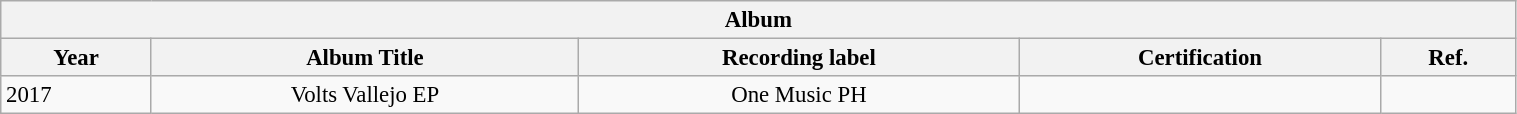<table class="wikitable" style="font-size: 95%;" width="80%">
<tr>
<th colspan="5">Album</th>
</tr>
<tr>
<th>Year</th>
<th>Album Title</th>
<th>Recording label</th>
<th>Certification</th>
<th>Ref.</th>
</tr>
<tr>
<td>2017</td>
<td style="text-align:center;">Volts Vallejo EP</td>
<td style="text-align:center;">One Music PH</td>
<td></td>
<td></td>
</tr>
</table>
